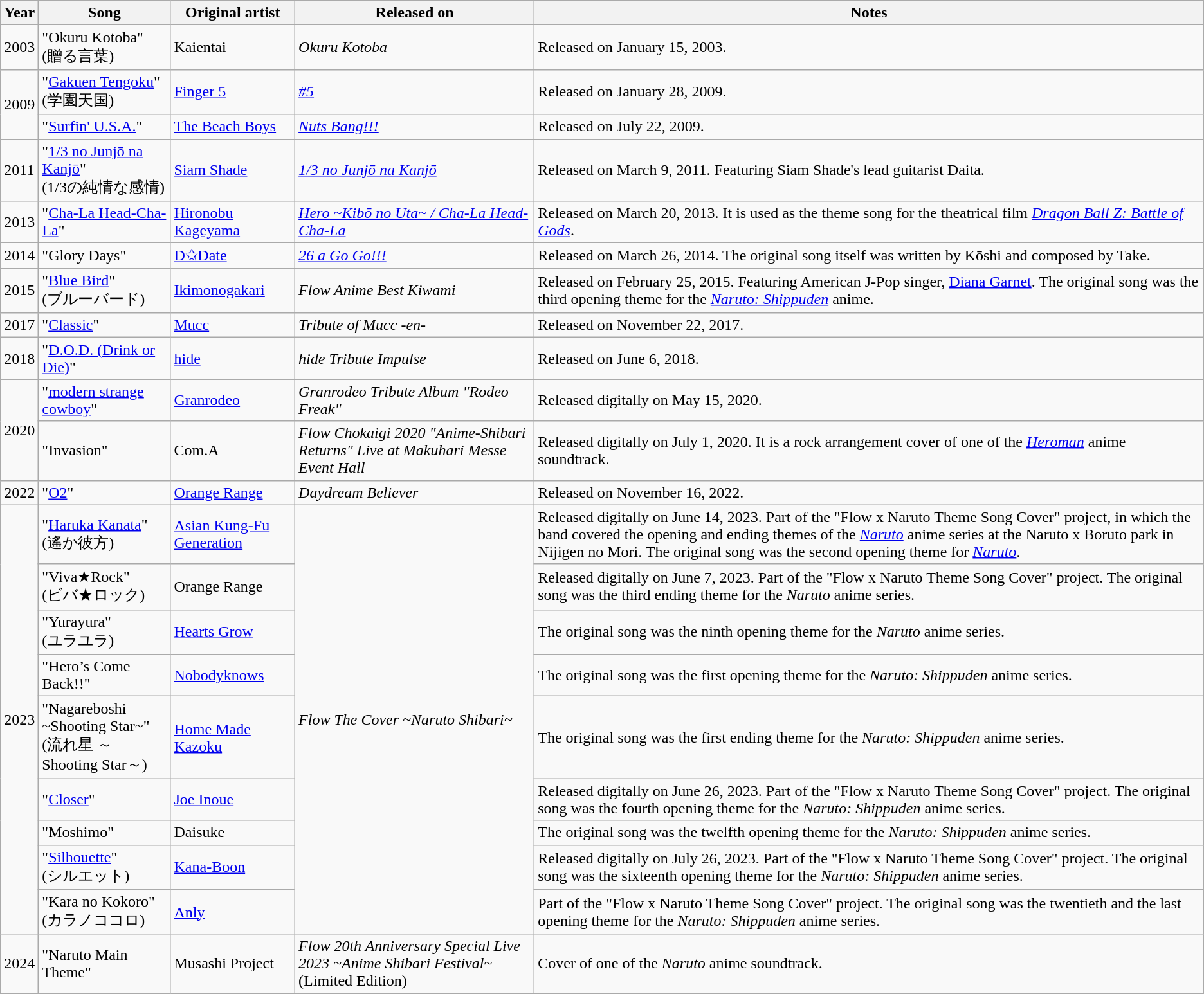<table class="wikitable">
<tr>
<th>Year</th>
<th>Song</th>
<th>Original artist</th>
<th>Released on</th>
<th>Notes</th>
</tr>
<tr>
<td>2003</td>
<td>"Okuru Kotoba" <br>(贈る言葉)</td>
<td>Kaientai</td>
<td><em>Okuru Kotoba</em></td>
<td>Released on January 15, 2003.</td>
</tr>
<tr>
<td rowspan=2>2009</td>
<td>"<a href='#'>Gakuen Tengoku</a>" <br>(学園天国)</td>
<td><a href='#'>Finger 5</a></td>
<td><em><a href='#'>#5</a></em></td>
<td>Released on January 28, 2009.</td>
</tr>
<tr>
<td>"<a href='#'>Surfin' U.S.A.</a>"</td>
<td><a href='#'>The Beach Boys</a></td>
<td><em><a href='#'>Nuts Bang!!!</a></em></td>
<td>Released on July 22, 2009.</td>
</tr>
<tr>
<td>2011</td>
<td>"<a href='#'>1/3 no Junjō na Kanjō</a>" <br>(1/3の純情な感情)</td>
<td><a href='#'>Siam Shade</a></td>
<td><em><a href='#'>1/3 no Junjō na Kanjō</a></em></td>
<td>Released on March 9, 2011. Featuring Siam Shade's lead guitarist Daita.</td>
</tr>
<tr>
<td>2013</td>
<td>"<a href='#'>Cha-La Head-Cha-La</a>"</td>
<td><a href='#'>Hironobu Kageyama</a></td>
<td><em><a href='#'>Hero ~Kibō no Uta~ / Cha-La Head-Cha-La</a></em></td>
<td>Released on March 20, 2013. It is used as the theme song for the theatrical film <em><a href='#'>Dragon Ball Z: Battle of Gods</a></em>.</td>
</tr>
<tr>
<td>2014</td>
<td>"Glory Days"</td>
<td><a href='#'>D✩Date</a></td>
<td><em><a href='#'>26 a Go Go!!!</a></em></td>
<td>Released on March 26, 2014. The original song itself was written by Kōshi and composed by Take.</td>
</tr>
<tr>
<td>2015</td>
<td>"<a href='#'>Blue Bird</a>" <br>(ブルーバード)</td>
<td><a href='#'>Ikimonogakari</a></td>
<td><em>Flow Anime Best Kiwami</em></td>
<td>Released on February 25, 2015. Featuring American J-Pop singer, <a href='#'>Diana Garnet</a>. The original song was the third opening theme for the <em><a href='#'>Naruto: Shippuden</a></em> anime.</td>
</tr>
<tr>
<td>2017</td>
<td>"<a href='#'>Classic</a>"</td>
<td><a href='#'>Mucc</a></td>
<td><em>Tribute of Mucc -en-</em></td>
<td>Released on November 22, 2017.</td>
</tr>
<tr>
<td>2018</td>
<td>"<a href='#'>D.O.D. (Drink or Die)</a>"</td>
<td><a href='#'>hide</a></td>
<td><em>hide Tribute Impulse</em></td>
<td>Released on June 6, 2018.</td>
</tr>
<tr>
<td rowspan=2>2020</td>
<td>"<a href='#'>modern strange cowboy</a>"</td>
<td><a href='#'>Granrodeo</a></td>
<td><em>Granrodeo Tribute Album "Rodeo Freak"</em></td>
<td>Released digitally on May 15, 2020.</td>
</tr>
<tr>
<td>"Invasion"</td>
<td>Com.A</td>
<td><em>Flow Chokaigi 2020 "Anime-Shibari Returns" Live at Makuhari Messe Event Hall</em></td>
<td>Released digitally on July 1, 2020. It is a rock arrangement cover of one of the <em><a href='#'>Heroman</a></em> anime soundtrack.</td>
</tr>
<tr>
<td>2022</td>
<td>"<a href='#'>O2</a>"</td>
<td><a href='#'>Orange Range</a></td>
<td><em>Daydream Believer</em></td>
<td>Released on November 16, 2022.</td>
</tr>
<tr>
<td rowspan=9>2023</td>
<td>"<a href='#'>Haruka Kanata</a>" <br>(遙か彼方)</td>
<td><a href='#'>Asian Kung-Fu Generation</a></td>
<td rowspan=9><em>Flow The Cover ~Naruto Shibari~</em></td>
<td>Released digitally on June 14, 2023. Part of the "Flow x Naruto Theme Song Cover" project, in which the band covered the opening and ending themes of the <em><a href='#'>Naruto</a></em> anime series at the Naruto x Boruto park in Nijigen no Mori. The original song was the second opening theme for <em><a href='#'>Naruto</a></em>.</td>
</tr>
<tr>
<td>"Viva★Rock" <br>(ビバ★ロック)</td>
<td>Orange Range</td>
<td>Released digitally on June 7, 2023. Part of the "Flow x Naruto Theme Song Cover" project. The original song was the third ending theme for the <em>Naruto</em> anime series.</td>
</tr>
<tr>
<td>"Yurayura" <br>(ユラユラ)</td>
<td><a href='#'>Hearts Grow</a></td>
<td>The original song was the ninth opening theme for the <em>Naruto</em> anime series.</td>
</tr>
<tr>
<td>"Hero’s Come Back!!"</td>
<td><a href='#'>Nobodyknows</a></td>
<td>The original song was the first opening theme for the <em>Naruto: Shippuden</em> anime series.</td>
</tr>
<tr>
<td>"Nagareboshi ~Shooting Star~"<br>(流れ星 ～Shooting Star～)</td>
<td><a href='#'>Home Made Kazoku</a></td>
<td>The original song was the first ending theme for the <em>Naruto: Shippuden</em> anime series.</td>
</tr>
<tr>
<td>"<a href='#'>Closer</a>"</td>
<td><a href='#'>Joe Inoue</a></td>
<td>Released digitally on June 26, 2023. Part of the "Flow x Naruto Theme Song Cover" project. The original song was the fourth opening theme for the <em>Naruto: Shippuden</em> anime series.</td>
</tr>
<tr>
<td>"Moshimo"</td>
<td>Daisuke</td>
<td>The original song was the twelfth opening theme for the <em>Naruto: Shippuden</em> anime series.</td>
</tr>
<tr>
<td>"<a href='#'>Silhouette</a>" <br>(シルエット)</td>
<td><a href='#'>Kana-Boon</a></td>
<td>Released digitally on July 26, 2023. Part of the "Flow x Naruto Theme Song Cover" project. The original song was the sixteenth opening theme for the <em>Naruto: Shippuden</em> anime series.</td>
</tr>
<tr>
<td>"Kara no Kokoro" <br>(カラノココロ)</td>
<td><a href='#'>Anly</a></td>
<td>Part of the "Flow x Naruto Theme Song Cover" project. The original song was the twentieth and the last opening theme for the <em>Naruto: Shippuden</em> anime series.</td>
</tr>
<tr>
<td>2024</td>
<td>"Naruto Main Theme"</td>
<td>Musashi Project</td>
<td><em>Flow 20th Anniversary Special Live 2023 ~Anime Shibari Festival~</em> (Limited Edition)</td>
<td>Cover of one of the <em>Naruto</em> anime soundtrack.</td>
</tr>
</table>
